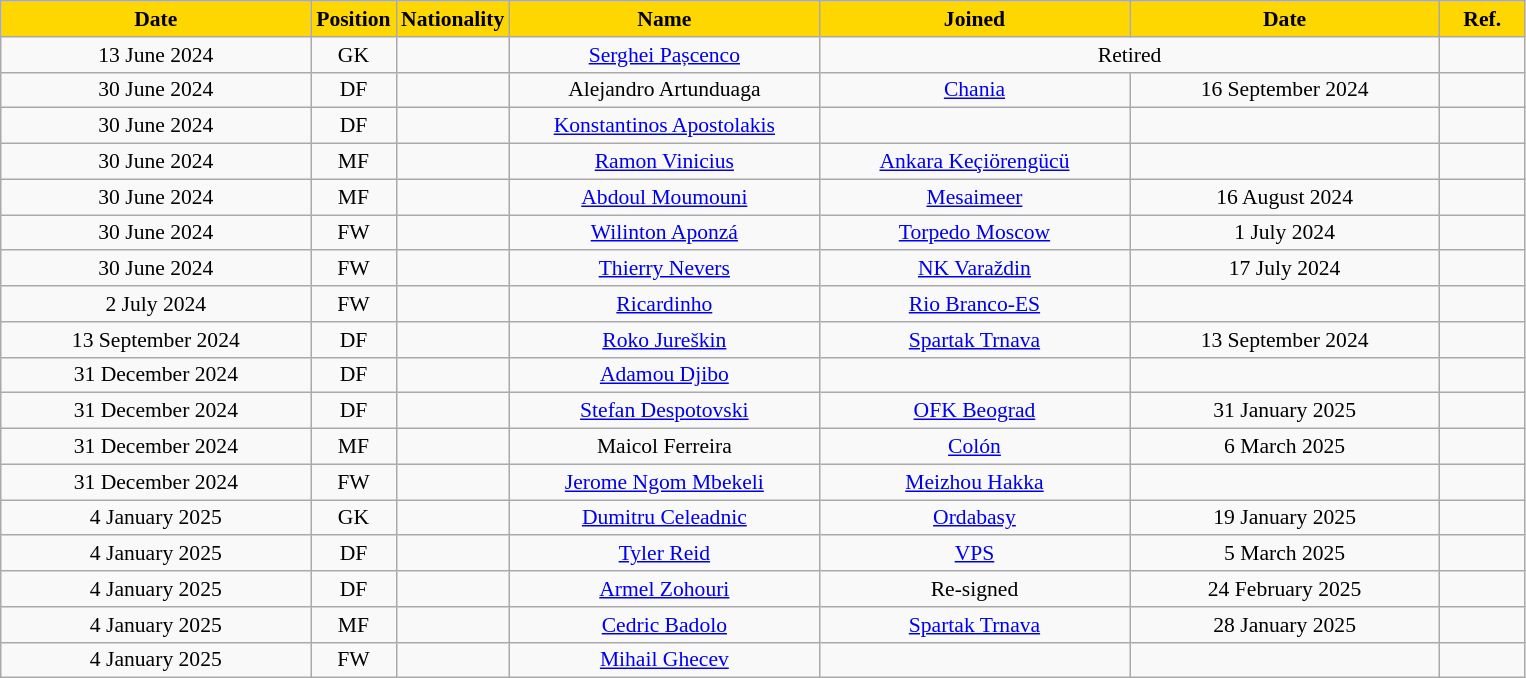<table class="wikitable"  style="text-align:center; font-size:90%; ">
<tr>
<th style="background:gold; color:black; width:200px;">Date</th>
<th style="background:gold; color:black; width:50px;">Position</th>
<th style="background:gold; color:black; width:50px;">Nationality</th>
<th style="background:gold; color:black; width:200px;">Name</th>
<th style="background:gold; color:black; width:200px;">Joined</th>
<th style="background:gold; color:black; width:200px;">Date</th>
<th style="background:gold; color:black; width:50px;">Ref.</th>
</tr>
<tr>
<td>13 June 2024</td>
<td>GK</td>
<td></td>
<td><a href='#'>Serghei Pașcenco</a></td>
<td colspan="2">Retired</td>
<td></td>
</tr>
<tr>
<td>30 June 2024</td>
<td>DF</td>
<td></td>
<td>Alejandro Artunduaga</td>
<td><a href='#'>Chania</a></td>
<td>16 September 2024</td>
<td></td>
</tr>
<tr>
<td>30 June 2024</td>
<td>DF</td>
<td></td>
<td><a href='#'>Konstantinos Apostolakis</a></td>
<td></td>
<td></td>
<td></td>
</tr>
<tr>
<td>30 June 2024</td>
<td>MF</td>
<td></td>
<td><a href='#'>Ramon Vinicius</a></td>
<td><a href='#'>Ankara Keçiörengücü</a></td>
<td></td>
<td></td>
</tr>
<tr>
<td>30 June 2024</td>
<td>MF</td>
<td></td>
<td><a href='#'>Abdoul Moumouni</a></td>
<td><a href='#'>Mesaimeer</a></td>
<td>16 August 2024</td>
<td></td>
</tr>
<tr>
<td>30 June 2024</td>
<td>FW</td>
<td></td>
<td><a href='#'>Wilinton Aponzá</a></td>
<td><a href='#'>Torpedo Moscow</a></td>
<td>1 July 2024</td>
<td></td>
</tr>
<tr>
<td>30 June 2024</td>
<td>FW</td>
<td></td>
<td><a href='#'>Thierry Nevers</a></td>
<td><a href='#'>NK Varaždin</a></td>
<td>17 July 2024</td>
<td></td>
</tr>
<tr>
<td>2 July 2024</td>
<td>FW</td>
<td></td>
<td><a href='#'>Ricardinho</a></td>
<td><a href='#'>Rio Branco-ES</a></td>
<td></td>
<td></td>
</tr>
<tr>
<td>13 September 2024</td>
<td>DF</td>
<td></td>
<td><a href='#'>Roko Jureškin</a></td>
<td><a href='#'>Spartak Trnava</a></td>
<td>13 September 2024</td>
<td></td>
</tr>
<tr>
<td>31 December 2024</td>
<td>DF</td>
<td></td>
<td><a href='#'>Adamou Djibo</a></td>
<td></td>
<td></td>
<td></td>
</tr>
<tr>
<td>31 December 2024</td>
<td>DF</td>
<td></td>
<td><a href='#'>Stefan Despotovski</a></td>
<td><a href='#'>OFK Beograd</a></td>
<td>31 January 2025</td>
<td></td>
</tr>
<tr>
<td>31 December 2024</td>
<td>MF</td>
<td></td>
<td>Maicol Ferreira</td>
<td><a href='#'>Colón</a></td>
<td>6 March 2025</td>
<td></td>
</tr>
<tr>
<td>31 December 2024</td>
<td>FW</td>
<td></td>
<td><a href='#'>Jerome Ngom Mbekeli</a></td>
<td><a href='#'>Meizhou Hakka</a></td>
<td></td>
<td></td>
</tr>
<tr>
<td>4 January 2025</td>
<td>GK</td>
<td></td>
<td><a href='#'>Dumitru Celeadnic</a></td>
<td><a href='#'>Ordabasy</a></td>
<td>19 January 2025</td>
<td></td>
</tr>
<tr>
<td>4 January 2025</td>
<td>DF</td>
<td></td>
<td><a href='#'>Tyler Reid</a></td>
<td><a href='#'>VPS</a></td>
<td>5 March 2025</td>
<td></td>
</tr>
<tr>
<td>4 January 2025</td>
<td>DF</td>
<td></td>
<td><a href='#'>Armel Zohouri</a></td>
<td>Re-signed</td>
<td>24 February 2025</td>
<td></td>
</tr>
<tr>
<td>4 January 2025</td>
<td>MF</td>
<td></td>
<td><a href='#'>Cedric Badolo</a></td>
<td><a href='#'>Spartak Trnava</a></td>
<td>28 January 2025</td>
<td></td>
</tr>
<tr>
<td>4 January 2025</td>
<td>FW</td>
<td></td>
<td><a href='#'>Mihail Ghecev</a></td>
<td></td>
<td></td>
<td></td>
</tr>
</table>
